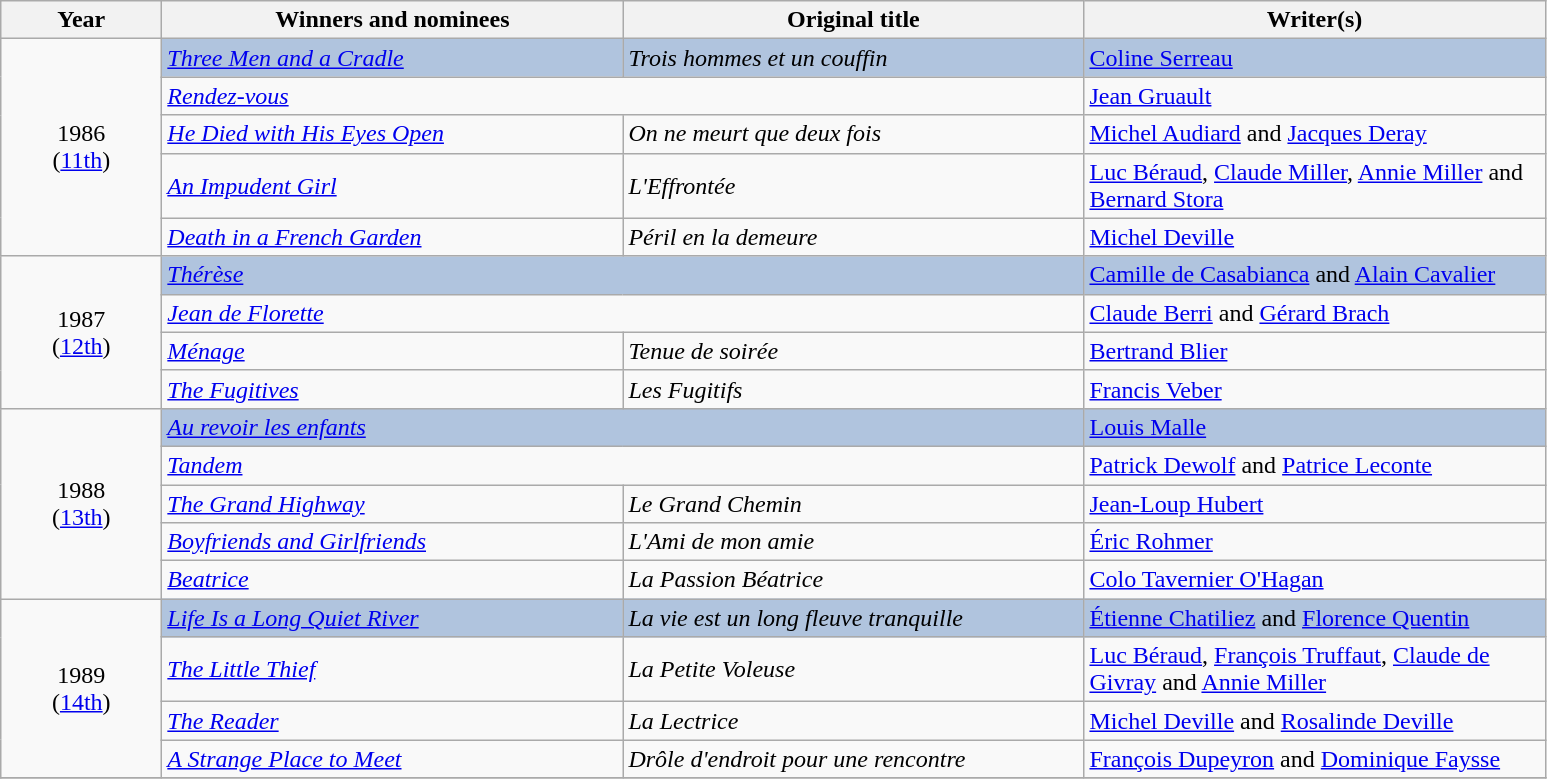<table class="wikitable">
<tr>
<th width="100"><strong>Year</strong></th>
<th width="300"><strong>Winners and nominees</strong></th>
<th width="300"><strong>Original title</strong></th>
<th width="300"><strong>Writer(s)</strong></th>
</tr>
<tr>
<td rowspan="5" style="text-align:center;">1986<br>(<a href='#'>11th</a>)</td>
<td style="background:#B0C4DE;"><em><a href='#'>Three Men and a Cradle</a></em></td>
<td style="background:#B0C4DE;"><em>Trois hommes et un couffin</em></td>
<td style="background:#B0C4DE;"><a href='#'>Coline Serreau</a></td>
</tr>
<tr>
<td colspan="2"><em><a href='#'>Rendez-vous</a></em></td>
<td><a href='#'>Jean Gruault</a></td>
</tr>
<tr>
<td><em><a href='#'>He Died with His Eyes Open</a></em></td>
<td><em>On ne meurt que deux fois</em></td>
<td><a href='#'>Michel Audiard</a> and <a href='#'>Jacques Deray</a></td>
</tr>
<tr>
<td><em><a href='#'>An Impudent Girl</a></em></td>
<td><em>L'Effrontée</em></td>
<td><a href='#'>Luc Béraud</a>, <a href='#'>Claude Miller</a>, <a href='#'>Annie Miller</a> and <a href='#'>Bernard Stora</a></td>
</tr>
<tr>
<td><em><a href='#'>Death in a French Garden</a></em></td>
<td><em>Péril en la demeure</em></td>
<td><a href='#'>Michel Deville</a></td>
</tr>
<tr>
<td rowspan="4" style="text-align:center;">1987<br>(<a href='#'>12th</a>)</td>
<td colspan="2" style="background:#B0C4DE;"><em><a href='#'>Thérèse</a></em></td>
<td style="background:#B0C4DE;"><a href='#'>Camille de Casabianca</a> and <a href='#'>Alain Cavalier</a></td>
</tr>
<tr>
<td colspan="2"><em><a href='#'>Jean de Florette</a></em></td>
<td><a href='#'>Claude Berri</a> and <a href='#'>Gérard Brach</a></td>
</tr>
<tr>
<td><em><a href='#'>Ménage</a></em></td>
<td><em>Tenue de soirée</em></td>
<td><a href='#'>Bertrand Blier</a></td>
</tr>
<tr>
<td><em><a href='#'>The Fugitives</a></em></td>
<td><em>Les Fugitifs</em></td>
<td><a href='#'>Francis Veber</a></td>
</tr>
<tr>
<td rowspan="5" style="text-align:center;">1988<br>(<a href='#'>13th</a>)</td>
<td colspan="2" style="background:#B0C4DE;"><em><a href='#'>Au revoir les enfants</a></em></td>
<td style="background:#B0C4DE;"><a href='#'>Louis Malle</a></td>
</tr>
<tr>
<td colspan="2"><em><a href='#'>Tandem</a></em></td>
<td><a href='#'>Patrick Dewolf</a> and <a href='#'>Patrice Leconte</a></td>
</tr>
<tr>
<td><em><a href='#'>The Grand Highway</a></em></td>
<td><em>Le Grand Chemin</em></td>
<td><a href='#'>Jean-Loup Hubert</a></td>
</tr>
<tr>
<td><em><a href='#'>Boyfriends and Girlfriends</a></em></td>
<td><em>L'Ami de mon amie</em></td>
<td><a href='#'>Éric Rohmer</a></td>
</tr>
<tr>
<td><em><a href='#'>Beatrice</a></em></td>
<td><em>La Passion Béatrice</em></td>
<td><a href='#'>Colo Tavernier O'Hagan</a></td>
</tr>
<tr>
<td rowspan="4" style="text-align:center;">1989<br>(<a href='#'>14th</a>)</td>
<td style="background:#B0C4DE;"><em><a href='#'>Life Is a Long Quiet River</a></em></td>
<td style="background:#B0C4DE;"><em>La vie est un long fleuve tranquille</em></td>
<td style="background:#B0C4DE;"><a href='#'>Étienne Chatiliez</a> and <a href='#'>Florence Quentin</a></td>
</tr>
<tr>
<td><em><a href='#'>The Little Thief</a></em></td>
<td><em>La Petite Voleuse</em></td>
<td><a href='#'>Luc Béraud</a>, <a href='#'>François Truffaut</a>, <a href='#'>Claude de Givray</a> and <a href='#'>Annie Miller</a></td>
</tr>
<tr>
<td><em><a href='#'>The Reader</a></em></td>
<td><em>La Lectrice</em></td>
<td><a href='#'>Michel Deville</a> and <a href='#'>Rosalinde Deville</a></td>
</tr>
<tr>
<td><em><a href='#'>A Strange Place to Meet</a></em></td>
<td><em>Drôle d'endroit pour une rencontre</em></td>
<td><a href='#'>François Dupeyron</a> and <a href='#'>Dominique Faysse</a></td>
</tr>
<tr>
</tr>
</table>
